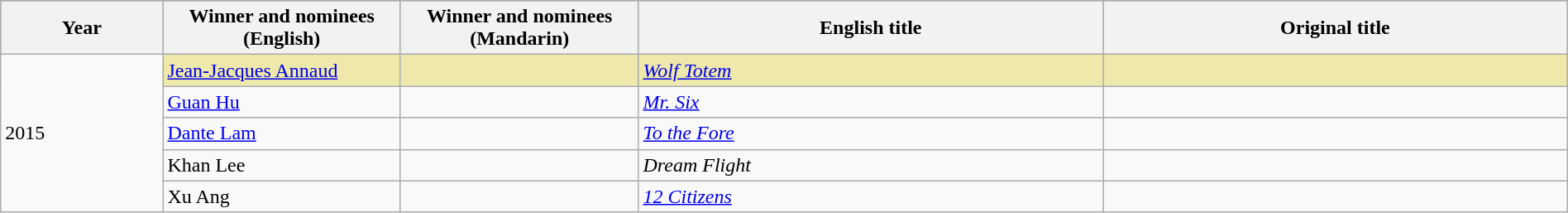<table class="wikitable" style="width:100%;">
<tr style="background:#bebebe">
<th width="100"><strong>Year</strong></th>
<th width="150"><strong>Winner and nominees<br>(English)</strong></th>
<th width="150"><strong>Winner and nominees<br>(Mandarin)</strong></th>
<th width="300"><strong>English title</strong></th>
<th width="300"><strong>Original title</strong></th>
</tr>
<tr>
<td rowspan="5">2015</td>
<td style="background:#EEE8AA;"><a href='#'>Jean-Jacques Annaud</a></td>
<td style="background:#EEE8AA;"></td>
<td style="background:#EEE8AA;"><em><a href='#'>Wolf Totem</a></em></td>
<td style="background:#EEE8AA;"></td>
</tr>
<tr>
<td><a href='#'>Guan Hu</a></td>
<td></td>
<td><em><a href='#'>Mr. Six</a></em></td>
<td></td>
</tr>
<tr>
<td><a href='#'>Dante Lam</a></td>
<td></td>
<td><em><a href='#'>To the Fore</a></em></td>
<td></td>
</tr>
<tr>
<td>Khan Lee</td>
<td></td>
<td><em>Dream Flight</em></td>
<td></td>
</tr>
<tr>
<td>Xu Ang</td>
<td></td>
<td><em><a href='#'>12 Citizens</a></em></td>
<td></td>
</tr>
</table>
